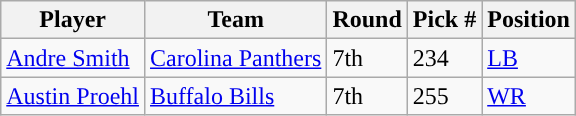<table class="wikitable">
<tr>
<th>Player</th>
<th>Team</th>
<th>Round</th>
<th>Pick #</th>
<th>Position</th>
</tr>
<tr>
<td><a href='#'>Andre Smith</a></td>
<td><a href='#'>Carolina Panthers</a></td>
<td>7th</td>
<td>234</td>
<td><a href='#'>LB</a></td>
</tr>
<tr>
<td><a href='#'>Austin Proehl</a></td>
<td><a href='#'>Buffalo Bills</a></td>
<td>7th</td>
<td>255</td>
<td><a href='#'>WR</a></td>
</tr>
</table>
